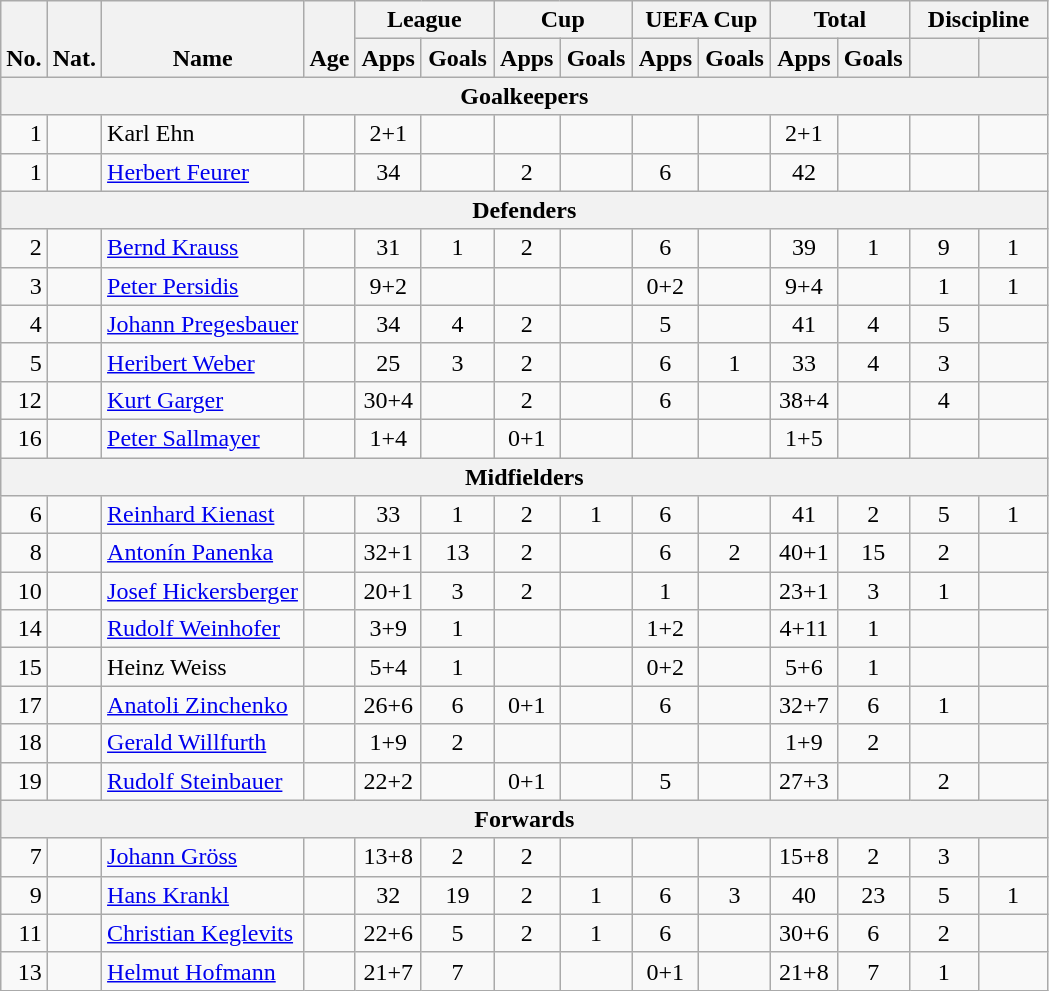<table class="wikitable" style="text-align:center">
<tr>
<th rowspan="2" valign="bottom">No.</th>
<th rowspan="2" valign="bottom">Nat.</th>
<th rowspan="2" valign="bottom">Name</th>
<th rowspan="2" valign="bottom">Age</th>
<th colspan="2" width="85">League</th>
<th colspan="2" width="85">Cup</th>
<th colspan="2" width="85">UEFA Cup</th>
<th colspan="2" width="85">Total</th>
<th colspan="2" width="85">Discipline</th>
</tr>
<tr>
<th>Apps</th>
<th>Goals</th>
<th>Apps</th>
<th>Goals</th>
<th>Apps</th>
<th>Goals</th>
<th>Apps</th>
<th>Goals</th>
<th></th>
<th></th>
</tr>
<tr>
<th colspan=15>Goalkeepers</th>
</tr>
<tr>
<td align="right">1</td>
<td></td>
<td align="left">Karl Ehn</td>
<td></td>
<td>2+1</td>
<td></td>
<td></td>
<td></td>
<td></td>
<td></td>
<td>2+1</td>
<td></td>
<td></td>
<td></td>
</tr>
<tr>
<td align="right">1</td>
<td></td>
<td align="left"><a href='#'>Herbert Feurer</a></td>
<td></td>
<td>34</td>
<td></td>
<td>2</td>
<td></td>
<td>6</td>
<td></td>
<td>42</td>
<td></td>
<td></td>
<td></td>
</tr>
<tr>
<th colspan=15>Defenders</th>
</tr>
<tr>
<td align="right">2</td>
<td></td>
<td align="left"><a href='#'>Bernd Krauss</a></td>
<td></td>
<td>31</td>
<td>1</td>
<td>2</td>
<td></td>
<td>6</td>
<td></td>
<td>39</td>
<td>1</td>
<td>9</td>
<td>1</td>
</tr>
<tr>
<td align="right">3</td>
<td></td>
<td align="left"><a href='#'>Peter Persidis</a></td>
<td></td>
<td>9+2</td>
<td></td>
<td></td>
<td></td>
<td>0+2</td>
<td></td>
<td>9+4</td>
<td></td>
<td>1</td>
<td>1</td>
</tr>
<tr>
<td align="right">4</td>
<td></td>
<td align="left"><a href='#'>Johann Pregesbauer</a></td>
<td></td>
<td>34</td>
<td>4</td>
<td>2</td>
<td></td>
<td>5</td>
<td></td>
<td>41</td>
<td>4</td>
<td>5</td>
<td></td>
</tr>
<tr>
<td align="right">5</td>
<td></td>
<td align="left"><a href='#'>Heribert Weber</a></td>
<td></td>
<td>25</td>
<td>3</td>
<td>2</td>
<td></td>
<td>6</td>
<td>1</td>
<td>33</td>
<td>4</td>
<td>3</td>
<td></td>
</tr>
<tr>
<td align="right">12</td>
<td></td>
<td align="left"><a href='#'>Kurt Garger</a></td>
<td></td>
<td>30+4</td>
<td></td>
<td>2</td>
<td></td>
<td>6</td>
<td></td>
<td>38+4</td>
<td></td>
<td>4</td>
<td></td>
</tr>
<tr>
<td align="right">16</td>
<td></td>
<td align="left"><a href='#'>Peter Sallmayer</a></td>
<td></td>
<td>1+4</td>
<td></td>
<td>0+1</td>
<td></td>
<td></td>
<td></td>
<td>1+5</td>
<td></td>
<td></td>
<td></td>
</tr>
<tr>
<th colspan=15>Midfielders</th>
</tr>
<tr>
<td align="right">6</td>
<td></td>
<td align="left"><a href='#'>Reinhard Kienast</a></td>
<td></td>
<td>33</td>
<td>1</td>
<td>2</td>
<td>1</td>
<td>6</td>
<td></td>
<td>41</td>
<td>2</td>
<td>5</td>
<td>1</td>
</tr>
<tr>
<td align="right">8</td>
<td></td>
<td align="left"><a href='#'>Antonín Panenka</a></td>
<td></td>
<td>32+1</td>
<td>13</td>
<td>2</td>
<td></td>
<td>6</td>
<td>2</td>
<td>40+1</td>
<td>15</td>
<td>2</td>
<td></td>
</tr>
<tr>
<td align="right">10</td>
<td></td>
<td align="left"><a href='#'>Josef Hickersberger</a></td>
<td></td>
<td>20+1</td>
<td>3</td>
<td>2</td>
<td></td>
<td>1</td>
<td></td>
<td>23+1</td>
<td>3</td>
<td>1</td>
<td></td>
</tr>
<tr>
<td align="right">14</td>
<td></td>
<td align="left"><a href='#'>Rudolf Weinhofer</a></td>
<td></td>
<td>3+9</td>
<td>1</td>
<td></td>
<td></td>
<td>1+2</td>
<td></td>
<td>4+11</td>
<td>1</td>
<td></td>
<td></td>
</tr>
<tr>
<td align="right">15</td>
<td></td>
<td align="left">Heinz Weiss</td>
<td></td>
<td>5+4</td>
<td>1</td>
<td></td>
<td></td>
<td>0+2</td>
<td></td>
<td>5+6</td>
<td>1</td>
<td></td>
<td></td>
</tr>
<tr>
<td align="right">17</td>
<td></td>
<td align="left"><a href='#'>Anatoli Zinchenko</a></td>
<td></td>
<td>26+6</td>
<td>6</td>
<td>0+1</td>
<td></td>
<td>6</td>
<td></td>
<td>32+7</td>
<td>6</td>
<td>1</td>
<td></td>
</tr>
<tr>
<td align="right">18</td>
<td></td>
<td align="left"><a href='#'>Gerald Willfurth</a></td>
<td></td>
<td>1+9</td>
<td>2</td>
<td></td>
<td></td>
<td></td>
<td></td>
<td>1+9</td>
<td>2</td>
<td></td>
<td></td>
</tr>
<tr>
<td align="right">19</td>
<td></td>
<td align="left"><a href='#'>Rudolf Steinbauer</a></td>
<td></td>
<td>22+2</td>
<td></td>
<td>0+1</td>
<td></td>
<td>5</td>
<td></td>
<td>27+3</td>
<td></td>
<td>2</td>
<td></td>
</tr>
<tr>
<th colspan=15>Forwards</th>
</tr>
<tr>
<td align="right">7</td>
<td></td>
<td align="left"><a href='#'>Johann Gröss</a></td>
<td></td>
<td>13+8</td>
<td>2</td>
<td>2</td>
<td></td>
<td></td>
<td></td>
<td>15+8</td>
<td>2</td>
<td>3</td>
<td></td>
</tr>
<tr>
<td align="right">9</td>
<td></td>
<td align="left"><a href='#'>Hans Krankl</a></td>
<td></td>
<td>32</td>
<td>19</td>
<td>2</td>
<td>1</td>
<td>6</td>
<td>3</td>
<td>40</td>
<td>23</td>
<td>5</td>
<td>1</td>
</tr>
<tr>
<td align="right">11</td>
<td></td>
<td align="left"><a href='#'>Christian Keglevits</a></td>
<td></td>
<td>22+6</td>
<td>5</td>
<td>2</td>
<td>1</td>
<td>6</td>
<td></td>
<td>30+6</td>
<td>6</td>
<td>2</td>
<td></td>
</tr>
<tr>
<td align="right">13</td>
<td></td>
<td align="left"><a href='#'>Helmut Hofmann</a></td>
<td></td>
<td>21+7</td>
<td>7</td>
<td></td>
<td></td>
<td>0+1</td>
<td></td>
<td>21+8</td>
<td>7</td>
<td>1</td>
<td></td>
</tr>
</table>
